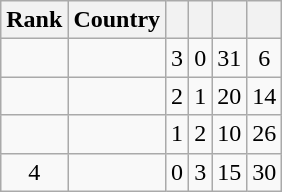<table class="wikitable sortable" style="text-align: center;">
<tr>
<th>Rank</th>
<th>Country</th>
<th></th>
<th></th>
<th></th>
<th></th>
</tr>
<tr>
<td></td>
<td align=left></td>
<td>3</td>
<td>0</td>
<td>31</td>
<td>6</td>
</tr>
<tr>
<td></td>
<td align=left></td>
<td>2</td>
<td>1</td>
<td>20</td>
<td>14</td>
</tr>
<tr>
<td></td>
<td align=left></td>
<td>1</td>
<td>2</td>
<td>10</td>
<td>26</td>
</tr>
<tr>
<td>4</td>
<td align=left></td>
<td>0</td>
<td>3</td>
<td>15</td>
<td>30</td>
</tr>
</table>
